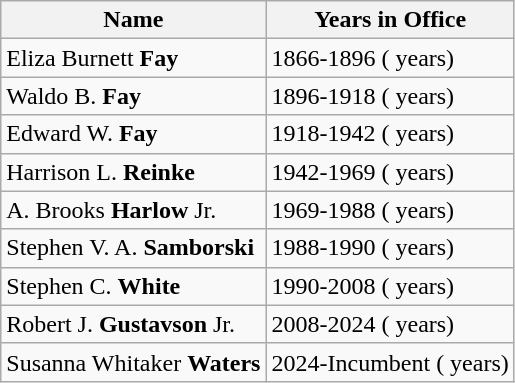<table class="wikitable">
<tr>
<th>Name</th>
<th>Years in Office</th>
</tr>
<tr>
<td>Eliza Burnett <strong>Fay</strong></td>
<td>1866-1896 ( years)</td>
</tr>
<tr>
<td>Waldo B. <strong>Fay</strong></td>
<td>1896-1918 ( years)</td>
</tr>
<tr>
<td>Edward W. <strong>Fay</strong></td>
<td>1918-1942 ( years)</td>
</tr>
<tr>
<td>Harrison L. <strong>Reinke</strong></td>
<td>1942-1969 ( years)</td>
</tr>
<tr>
<td>A. Brooks <strong>Harlow</strong> Jr.</td>
<td>1969-1988 ( years)</td>
</tr>
<tr>
<td>Stephen V. A. <strong>Samborski</strong></td>
<td>1988-1990 ( years)</td>
</tr>
<tr>
<td>Stephen C. <strong>White</strong></td>
<td>1990-2008 ( years)</td>
</tr>
<tr>
<td>Robert J. <strong>Gustavson</strong> Jr.</td>
<td>2008-2024 ( years)</td>
</tr>
<tr>
<td>Susanna Whitaker <strong>Waters</strong></td>
<td>2024-Incumbent ( years)<br></td>
</tr>
</table>
